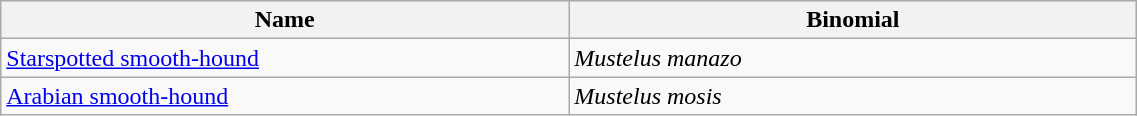<table width=60% class="wikitable">
<tr>
<th width=20%>Name</th>
<th width=20%>Binomial</th>
</tr>
<tr>
<td><a href='#'>Starspotted smooth-hound</a><br></td>
<td><em>Mustelus manazo</em></td>
</tr>
<tr>
<td><a href='#'>Arabian smooth-hound</a><br></td>
<td><em>Mustelus mosis</em></td>
</tr>
</table>
